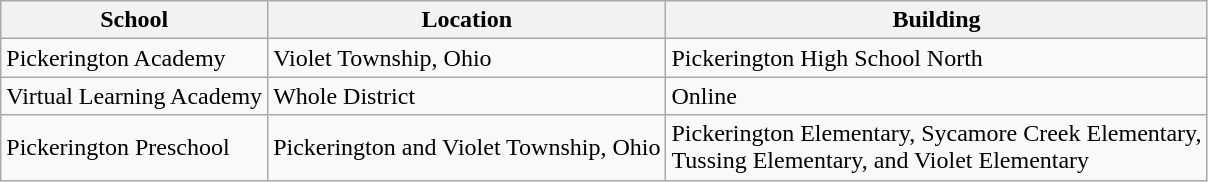<table class="wikitable">
<tr>
<th>School</th>
<th>Location</th>
<th>Building</th>
</tr>
<tr>
<td>Pickerington Academy</td>
<td>Violet Township, Ohio</td>
<td>Pickerington High School North</td>
</tr>
<tr>
<td>Virtual Learning Academy</td>
<td>Whole District</td>
<td>Online</td>
</tr>
<tr>
<td>Pickerington Preschool</td>
<td>Pickerington and Violet Township, Ohio</td>
<td>Pickerington Elementary, Sycamore Creek Elementary,<br>Tussing Elementary, and Violet Elementary</td>
</tr>
</table>
